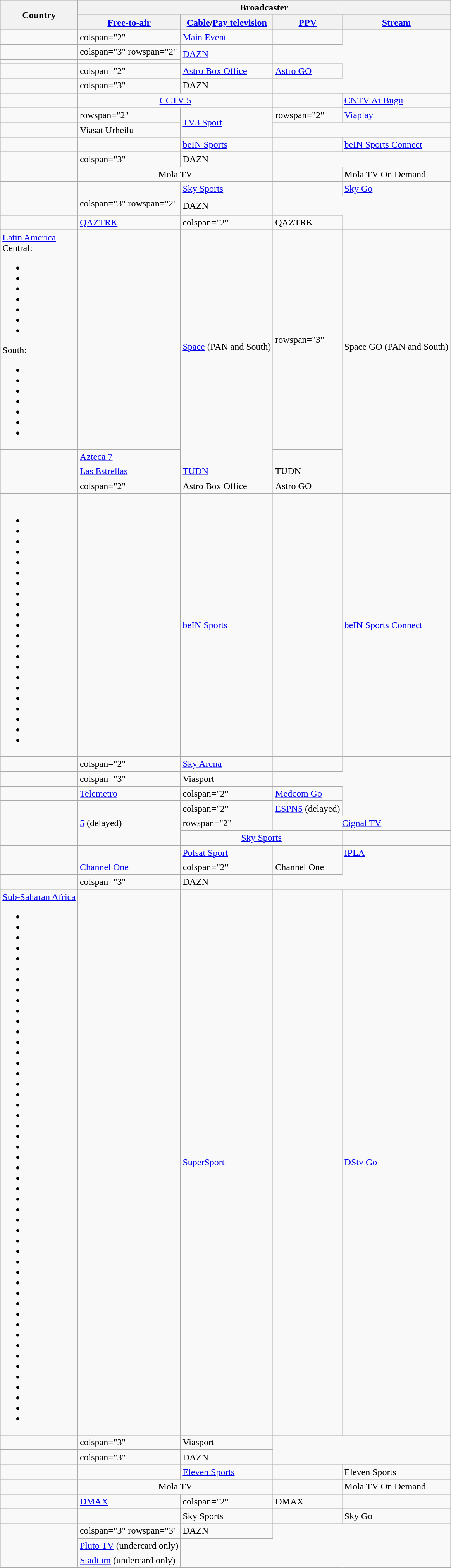<table class="wikitable">
<tr>
<th rowspan="2">Country</th>
<th colspan="4">Broadcaster</th>
</tr>
<tr>
<th><a href='#'>Free-to-air</a></th>
<th><a href='#'>Cable</a><strong>/</strong><a href='#'>Pay television</a></th>
<th><a href='#'>PPV</a></th>
<th><a href='#'>Stream</a></th>
</tr>
<tr>
<td></td>
<td>colspan="2" </td>
<td><a href='#'>Main Event</a></td>
<td></td>
</tr>
<tr>
<td></td>
<td>colspan="3" rowspan="2" </td>
<td rowspan="2"><a href='#'>DAZN</a></td>
</tr>
<tr>
<td></td>
</tr>
<tr>
<td></td>
<td>colspan="2" </td>
<td><a href='#'>Astro Box Office</a></td>
<td><a href='#'>Astro GO</a></td>
</tr>
<tr>
<td></td>
<td>colspan="3" </td>
<td>DAZN</td>
</tr>
<tr>
<td></td>
<td colspan="2" align="center"><a href='#'>CCTV-5</a></td>
<td></td>
<td><a href='#'>CNTV Ai Bugu</a></td>
</tr>
<tr>
<td></td>
<td>rowspan="2" </td>
<td rowspan="2"><a href='#'>TV3 Sport</a></td>
<td>rowspan="2" </td>
<td><a href='#'>Viaplay</a></td>
</tr>
<tr>
<td></td>
<td>Viasat Urheilu</td>
</tr>
<tr>
<td></td>
<td></td>
<td><a href='#'>beIN Sports</a></td>
<td></td>
<td><a href='#'>beIN Sports Connect</a></td>
</tr>
<tr>
<td></td>
<td>colspan="3" </td>
<td>DAZN</td>
</tr>
<tr>
<td></td>
<td colspan="2" align="center">Mola TV</td>
<td></td>
<td>Mola TV On Demand</td>
</tr>
<tr>
<td></td>
<td></td>
<td><a href='#'>Sky Sports</a></td>
<td></td>
<td><a href='#'>Sky Go</a></td>
</tr>
<tr>
<td></td>
<td>colspan="3" rowspan="2" </td>
<td rowspan="2">DAZN</td>
</tr>
<tr>
<td></td>
</tr>
<tr>
<td></td>
<td><a href='#'>QAZTRK</a></td>
<td>colspan="2" </td>
<td>QAZTRK</td>
</tr>
<tr>
<td><a href='#'>Latin America</a><br>Central:<ul><li></li><li></li><li></li><li></li><li></li><li></li><li></li></ul>South:<ul><li></li><li></li><li></li><li></li><li></li><li></li><li></li></ul></td>
<td></td>
<td rowspan="2"><a href='#'>Space</a> (PAN and South)</td>
<td>rowspan="3" </td>
<td rowspan="2">Space GO (PAN and South)</td>
</tr>
<tr>
<td rowspan="2"></td>
<td><a href='#'>Azteca 7</a></td>
</tr>
<tr>
<td><a href='#'>Las Estrellas</a></td>
<td><a href='#'>TUDN</a></td>
<td>TUDN</td>
</tr>
<tr>
<td></td>
<td>colspan="2" </td>
<td>Astro Box Office</td>
<td>Astro GO</td>
</tr>
<tr>
<td><br><ul><li></li><li></li><li></li><li></li><li></li><li></li><li></li><li></li><li></li><li></li><li></li><li></li><li></li><li></li><li></li><li></li><li></li><li></li><li></li><li></li><li></li><li></li></ul></td>
<td></td>
<td><a href='#'>beIN Sports</a></td>
<td></td>
<td><a href='#'>beIN Sports Connect</a></td>
</tr>
<tr>
<td></td>
<td>colspan="2" </td>
<td><a href='#'>Sky Arena</a></td>
<td></td>
</tr>
<tr>
<td></td>
<td>colspan="3" </td>
<td>Viasport</td>
</tr>
<tr>
<td></td>
<td><a href='#'>Telemetro</a></td>
<td>colspan="2" </td>
<td><a href='#'>Medcom Go</a></td>
</tr>
<tr>
<td rowspan="3"></td>
<td rowspan="3"><a href='#'>5</a> (delayed)</td>
<td>colspan="2" </td>
<td><a href='#'>ESPN5</a> (delayed)</td>
</tr>
<tr>
<td>rowspan="2" </td>
<td colspan="2" align="center"><a href='#'>Cignal TV</a></td>
</tr>
<tr>
<td colspan="2" align="center"><a href='#'>Sky Sports</a></td>
</tr>
<tr>
<td></td>
<td></td>
<td><a href='#'>Polsat Sport</a></td>
<td></td>
<td><a href='#'>IPLA</a></td>
</tr>
<tr>
<td></td>
<td><a href='#'>Channel One</a></td>
<td>colspan="2" </td>
<td>Channel One</td>
</tr>
<tr>
<td></td>
<td>colspan="3" </td>
<td>DAZN</td>
</tr>
<tr>
<td><a href='#'>Sub-Saharan Africa</a><br><ul><li></li><li></li><li></li><li></li><li></li><li></li><li></li><li></li><li></li><li></li><li></li><li></li><li></li><li></li><li></li><li></li><li></li><li></li><li></li><li></li><li></li><li></li><li></li><li></li><li></li><li></li><li></li><li></li><li></li><li></li><li></li><li></li><li></li><li></li><li></li><li></li><li></li><li></li><li></li><li></li><li></li><li></li><li></li><li></li><li></li><li></li><li></li><li></li><li></li></ul></td>
<td></td>
<td><a href='#'>SuperSport</a></td>
<td></td>
<td><a href='#'>DStv Go</a></td>
</tr>
<tr>
<td></td>
<td>colspan="3" </td>
<td>Viasport</td>
</tr>
<tr>
<td></td>
<td>colspan="3" </td>
<td>DAZN</td>
</tr>
<tr>
<td></td>
<td></td>
<td><a href='#'>Eleven Sports</a></td>
<td></td>
<td>Eleven Sports</td>
</tr>
<tr>
<td></td>
<td colspan="2" align="center">Mola TV</td>
<td></td>
<td>Mola TV On Demand</td>
</tr>
<tr>
<td></td>
<td><a href='#'>DMAX</a></td>
<td>colspan="2" </td>
<td>DMAX</td>
</tr>
<tr>
<td></td>
<td></td>
<td>Sky Sports</td>
<td></td>
<td>Sky Go</td>
</tr>
<tr>
<td rowspan="3"></td>
<td>colspan="3" rowspan="3"  </td>
<td>DAZN</td>
</tr>
<tr>
<td><a href='#'>Pluto TV</a> (undercard only)</td>
</tr>
<tr>
<td><a href='#'>Stadium</a> (undercard only)</td>
</tr>
</table>
